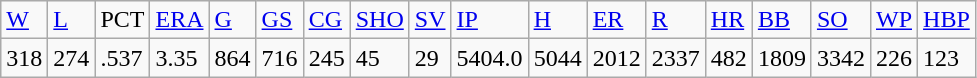<table class="wikitable">
<tr>
<td><a href='#'>W</a></td>
<td><a href='#'>L</a></td>
<td>PCT</td>
<td><a href='#'>ERA</a></td>
<td><a href='#'>G</a></td>
<td><a href='#'>GS</a></td>
<td><a href='#'>CG</a></td>
<td><a href='#'>SHO</a></td>
<td><a href='#'>SV</a></td>
<td><a href='#'>IP</a></td>
<td><a href='#'>H</a></td>
<td><a href='#'>ER</a></td>
<td><a href='#'>R</a></td>
<td><a href='#'>HR</a></td>
<td><a href='#'>BB</a></td>
<td><a href='#'>SO</a></td>
<td><a href='#'>WP</a></td>
<td><a href='#'>HBP</a></td>
</tr>
<tr>
<td>318</td>
<td>274</td>
<td>.537</td>
<td>3.35</td>
<td>864</td>
<td>716</td>
<td>245</td>
<td>45</td>
<td>29</td>
<td>5404.0</td>
<td>5044</td>
<td>2012</td>
<td>2337</td>
<td>482</td>
<td>1809</td>
<td>3342</td>
<td>226</td>
<td>123</td>
</tr>
</table>
